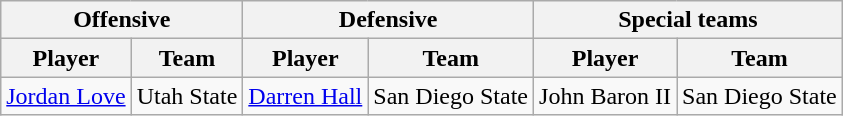<table class="wikitable">
<tr>
<th colspan="2">Offensive</th>
<th colspan="2">Defensive</th>
<th colspan="2">Special teams</th>
</tr>
<tr>
<th>Player</th>
<th>Team</th>
<th>Player</th>
<th>Team</th>
<th>Player</th>
<th>Team</th>
</tr>
<tr>
<td><a href='#'>Jordan Love</a></td>
<td>Utah State</td>
<td><a href='#'>Darren Hall</a></td>
<td>San Diego State</td>
<td>John Baron II</td>
<td>San Diego State</td>
</tr>
</table>
